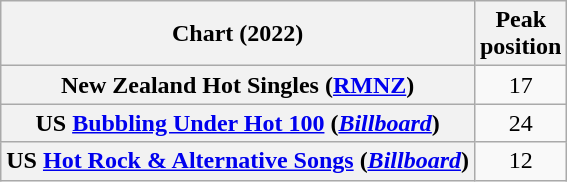<table class="wikitable sortable plainrowheaders" style="text-align:center">
<tr>
<th scope="col">Chart (2022)</th>
<th scope="col">Peak<br>position</th>
</tr>
<tr>
<th scope="row">New Zealand Hot Singles (<a href='#'>RMNZ</a>)</th>
<td>17</td>
</tr>
<tr>
<th scope="row">US <a href='#'>Bubbling Under Hot 100</a> (<a href='#'><em>Billboard</em></a>)</th>
<td>24</td>
</tr>
<tr>
<th scope="row">US <a href='#'>Hot Rock & Alternative Songs</a> (<a href='#'><em>Billboard</em></a>)</th>
<td>12</td>
</tr>
</table>
